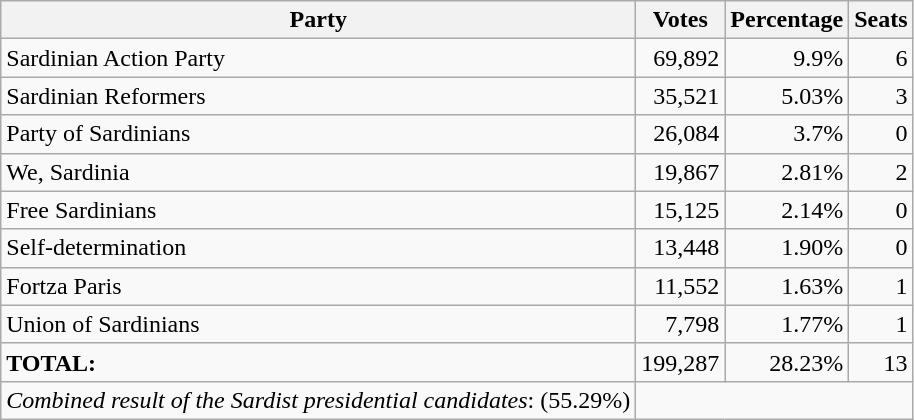<table class="wikitable mw-collapsible" style="text-align:right">
<tr>
<th>Party</th>
<th>Votes</th>
<th>Percentage</th>
<th>Seats</th>
</tr>
<tr>
<td style="text-align:left;">Sardinian Action Party</td>
<td>69,892</td>
<td>9.9%</td>
<td>6</td>
</tr>
<tr>
<td style="text-align:left;">Sardinian Reformers</td>
<td>35,521</td>
<td>5.03%</td>
<td>3</td>
</tr>
<tr>
<td style="text-align:left;">Party of Sardinians</td>
<td>26,084</td>
<td>3.7%</td>
<td>0</td>
</tr>
<tr>
<td style="text-align:left;">We, Sardinia</td>
<td>19,867</td>
<td>2.81%</td>
<td>2</td>
</tr>
<tr>
<td style="text-align:left;">Free Sardinians</td>
<td>15,125</td>
<td>2.14%</td>
<td>0</td>
</tr>
<tr>
<td style="text-align:left;">Self-determination</td>
<td>13,448</td>
<td>1.90%</td>
<td>0</td>
</tr>
<tr>
<td style="text-align:left;">Fortza Paris</td>
<td>11,552</td>
<td>1.63%</td>
<td>1</td>
</tr>
<tr>
<td style="text-align:left;">Union of Sardinians</td>
<td>7,798</td>
<td>1.77%</td>
<td>1</td>
</tr>
<tr>
<td style="text-align:left;"><strong>TOTAL:</strong></td>
<td>199,287</td>
<td>28.23%</td>
<td>13</td>
</tr>
<tr>
<td><em>Combined result of the Sardist presidential candidates</em>:  (55.29%)</td>
</tr>
</table>
